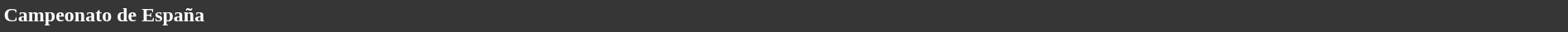<table style="width: 100%; background:#363636; color:white;">
<tr>
<td><strong>Campeonato de España</strong></td>
</tr>
<tr>
</tr>
</table>
